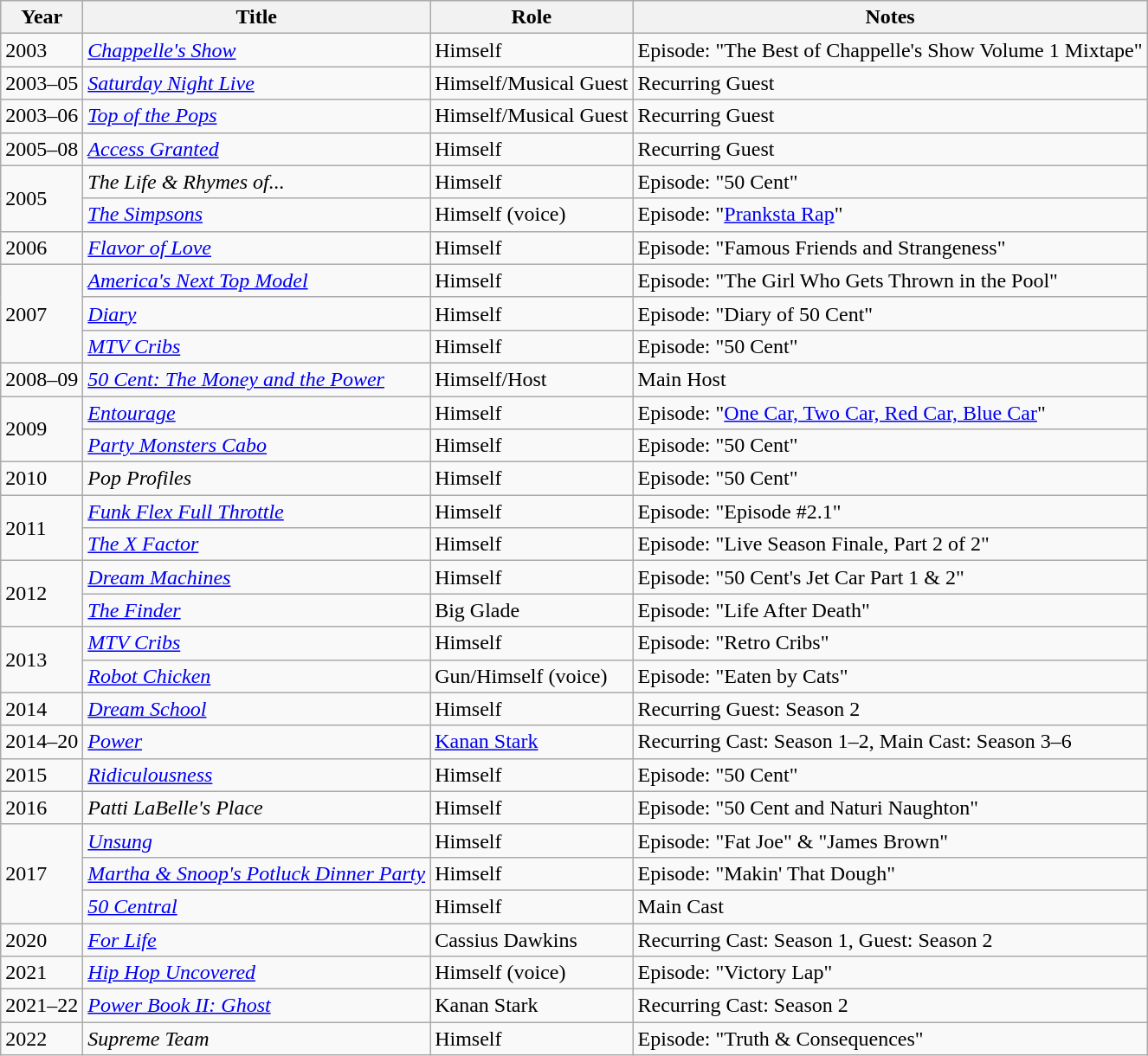<table class="wikitable sortable">
<tr>
<th>Year</th>
<th>Title</th>
<th>Role</th>
<th>Notes</th>
</tr>
<tr>
<td>2003</td>
<td><em><a href='#'>Chappelle's Show</a></em></td>
<td>Himself</td>
<td>Episode: "The Best of Chappelle's Show Volume 1 Mixtape"</td>
</tr>
<tr>
<td>2003–05</td>
<td><em><a href='#'>Saturday Night Live</a></em></td>
<td>Himself/Musical Guest</td>
<td>Recurring Guest</td>
</tr>
<tr>
<td>2003–06</td>
<td><em><a href='#'>Top of the Pops</a></em></td>
<td>Himself/Musical Guest</td>
<td>Recurring Guest</td>
</tr>
<tr>
<td>2005–08</td>
<td><em><a href='#'>Access Granted</a></em></td>
<td>Himself</td>
<td>Recurring Guest</td>
</tr>
<tr>
<td rowspan="2">2005</td>
<td><em>The Life & Rhymes of...</em></td>
<td>Himself</td>
<td>Episode: "50 Cent"</td>
</tr>
<tr>
<td><em><a href='#'>The Simpsons</a></em></td>
<td>Himself (voice)</td>
<td>Episode: "<a href='#'>Pranksta Rap</a>"</td>
</tr>
<tr>
<td>2006</td>
<td><em><a href='#'>Flavor of Love</a></em></td>
<td>Himself</td>
<td>Episode: "Famous Friends and Strangeness"</td>
</tr>
<tr>
<td rowspan="3">2007</td>
<td><em><a href='#'>America's Next Top Model</a></em></td>
<td>Himself</td>
<td>Episode: "The Girl Who Gets Thrown in the Pool"</td>
</tr>
<tr>
<td><em><a href='#'>Diary</a></em></td>
<td>Himself</td>
<td>Episode: "Diary of 50 Cent"</td>
</tr>
<tr>
<td><em><a href='#'>MTV Cribs</a></em></td>
<td>Himself</td>
<td>Episode: "50 Cent"</td>
</tr>
<tr>
<td>2008–09</td>
<td><em><a href='#'>50 Cent: The Money and the Power</a></em></td>
<td>Himself/Host</td>
<td>Main Host</td>
</tr>
<tr>
<td rowspan="2">2009</td>
<td><em><a href='#'>Entourage</a></em></td>
<td>Himself</td>
<td>Episode: "<a href='#'>One Car, Two Car, Red Car, Blue Car</a>"</td>
</tr>
<tr>
<td><em><a href='#'>Party Monsters Cabo</a></em></td>
<td>Himself</td>
<td>Episode: "50 Cent"</td>
</tr>
<tr>
<td>2010</td>
<td><em>Pop Profiles</em></td>
<td>Himself</td>
<td>Episode: "50 Cent"</td>
</tr>
<tr>
<td rowspan="2">2011</td>
<td><em><a href='#'>Funk Flex Full Throttle</a></em></td>
<td>Himself</td>
<td>Episode: "Episode #2.1"</td>
</tr>
<tr>
<td><em><a href='#'>The X Factor</a></em></td>
<td>Himself</td>
<td>Episode: "Live Season Finale, Part 2 of 2"</td>
</tr>
<tr>
<td rowspan="2">2012</td>
<td><em><a href='#'>Dream Machines</a></em></td>
<td>Himself</td>
<td>Episode: "50 Cent's Jet Car Part 1 & 2"</td>
</tr>
<tr>
<td><em><a href='#'>The Finder</a></em></td>
<td>Big Glade</td>
<td>Episode: "Life After Death"</td>
</tr>
<tr>
<td rowspan="2">2013</td>
<td><em><a href='#'>MTV Cribs</a></em></td>
<td>Himself</td>
<td>Episode: "Retro Cribs"</td>
</tr>
<tr>
<td><em><a href='#'>Robot Chicken</a></em></td>
<td>Gun/Himself (voice)</td>
<td>Episode: "Eaten by Cats"</td>
</tr>
<tr>
<td>2014</td>
<td><em><a href='#'>Dream School</a></em></td>
<td>Himself</td>
<td>Recurring Guest: Season 2</td>
</tr>
<tr>
<td>2014–20</td>
<td><em><a href='#'>Power</a></em></td>
<td><a href='#'>Kanan Stark</a></td>
<td>Recurring Cast: Season 1–2, Main Cast: Season 3–6</td>
</tr>
<tr>
<td>2015</td>
<td><em><a href='#'>Ridiculousness</a></em></td>
<td>Himself</td>
<td>Episode: "50 Cent"</td>
</tr>
<tr>
<td>2016</td>
<td><em>Patti LaBelle's Place</em></td>
<td>Himself</td>
<td>Episode: "50 Cent and Naturi Naughton"</td>
</tr>
<tr>
<td rowspan="3">2017</td>
<td><em><a href='#'>Unsung</a></em></td>
<td>Himself</td>
<td>Episode: "Fat Joe" & "James Brown"</td>
</tr>
<tr>
<td><em><a href='#'>Martha & Snoop's Potluck Dinner Party</a></em></td>
<td>Himself</td>
<td>Episode: "Makin' That Dough"</td>
</tr>
<tr>
<td><em><a href='#'>50 Central</a></em></td>
<td>Himself</td>
<td>Main Cast</td>
</tr>
<tr>
<td>2020</td>
<td><em><a href='#'>For Life</a></em></td>
<td>Cassius Dawkins</td>
<td>Recurring Cast: Season 1, Guest: Season 2</td>
</tr>
<tr>
<td>2021</td>
<td><em><a href='#'>Hip Hop Uncovered</a></em></td>
<td>Himself (voice)</td>
<td>Episode: "Victory Lap"</td>
</tr>
<tr>
<td>2021–22</td>
<td><em><a href='#'>Power Book II: Ghost</a></em></td>
<td>Kanan Stark</td>
<td>Recurring Cast: Season 2</td>
</tr>
<tr>
<td>2022</td>
<td><em>Supreme Team</em></td>
<td>Himself</td>
<td>Episode: "Truth & Consequences"</td>
</tr>
</table>
